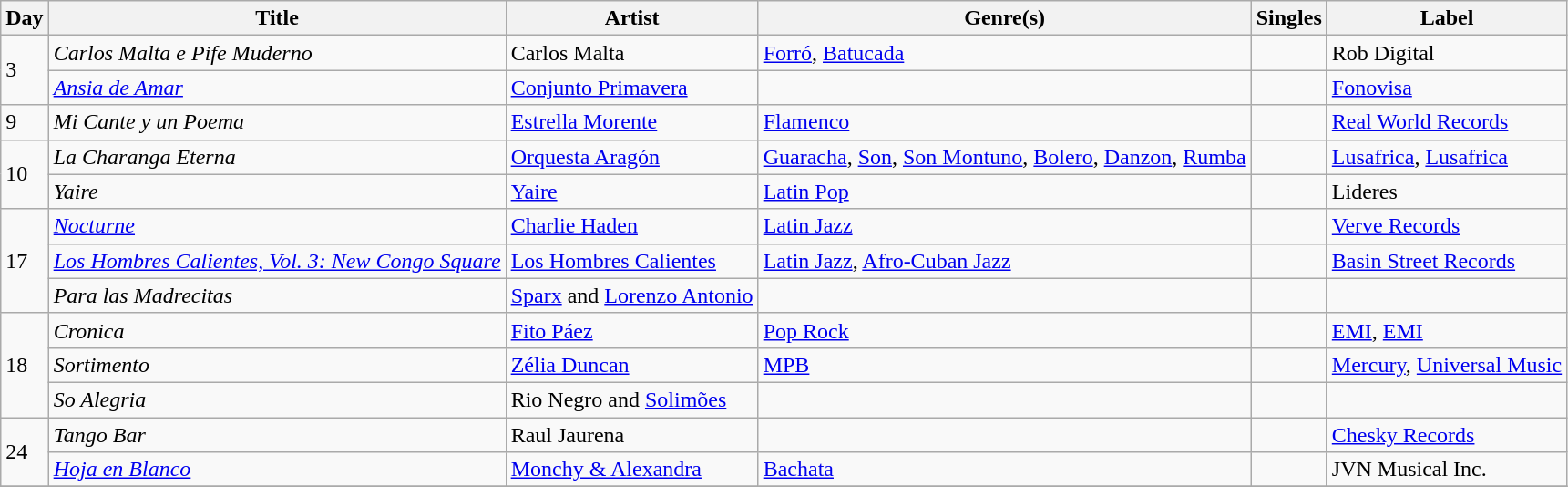<table class="wikitable sortable" style="text-align: left;">
<tr>
<th>Day</th>
<th>Title</th>
<th>Artist</th>
<th>Genre(s)</th>
<th>Singles</th>
<th>Label</th>
</tr>
<tr>
<td rowspan="2">3</td>
<td><em>Carlos Malta e Pife Muderno</em></td>
<td>Carlos Malta</td>
<td><a href='#'>Forró</a>, <a href='#'>Batucada</a></td>
<td></td>
<td>Rob Digital</td>
</tr>
<tr>
<td><em><a href='#'>Ansia de Amar</a></em></td>
<td><a href='#'>Conjunto Primavera</a></td>
<td></td>
<td></td>
<td><a href='#'>Fonovisa</a></td>
</tr>
<tr>
<td>9</td>
<td><em>Mi Cante y un Poema</em></td>
<td><a href='#'>Estrella Morente</a></td>
<td><a href='#'>Flamenco</a></td>
<td></td>
<td><a href='#'>Real World Records</a></td>
</tr>
<tr>
<td rowspan="2">10</td>
<td><em>La Charanga Eterna</em></td>
<td><a href='#'>Orquesta Aragón</a></td>
<td><a href='#'>Guaracha</a>, <a href='#'>Son</a>, <a href='#'>Son Montuno</a>, <a href='#'>Bolero</a>, <a href='#'>Danzon</a>, <a href='#'>Rumba</a></td>
<td></td>
<td><a href='#'>Lusafrica</a>, <a href='#'>Lusafrica</a></td>
</tr>
<tr>
<td><em>Yaire</em></td>
<td><a href='#'>Yaire</a></td>
<td><a href='#'>Latin Pop</a></td>
<td></td>
<td>Lideres</td>
</tr>
<tr>
<td rowspan="3">17</td>
<td><em><a href='#'>Nocturne</a></em></td>
<td><a href='#'>Charlie Haden</a></td>
<td><a href='#'>Latin Jazz</a></td>
<td></td>
<td><a href='#'>Verve Records</a></td>
</tr>
<tr>
<td><em><a href='#'>Los Hombres Calientes, Vol. 3: New Congo Square</a></em></td>
<td><a href='#'>Los Hombres Calientes</a></td>
<td><a href='#'>Latin Jazz</a>, <a href='#'>Afro-Cuban Jazz</a></td>
<td></td>
<td><a href='#'>Basin Street Records</a></td>
</tr>
<tr>
<td><em>Para las Madrecitas</em></td>
<td><a href='#'>Sparx</a> and <a href='#'>Lorenzo Antonio</a></td>
<td></td>
<td></td>
<td></td>
</tr>
<tr>
<td rowspan="3">18</td>
<td><em>Cronica</em></td>
<td><a href='#'>Fito Páez</a></td>
<td><a href='#'>Pop Rock</a></td>
<td></td>
<td><a href='#'>EMI</a>, <a href='#'>EMI</a></td>
</tr>
<tr>
<td><em>Sortimento</em></td>
<td><a href='#'>Zélia Duncan</a></td>
<td><a href='#'>MPB</a></td>
<td></td>
<td><a href='#'>Mercury</a>, <a href='#'>Universal Music</a></td>
</tr>
<tr>
<td><em>So Alegria</em></td>
<td>Rio Negro and <a href='#'>Solimões</a></td>
<td></td>
<td></td>
<td></td>
</tr>
<tr>
<td rowspan="2">24</td>
<td><em>Tango Bar</em></td>
<td>Raul Jaurena</td>
<td></td>
<td></td>
<td><a href='#'>Chesky Records</a></td>
</tr>
<tr>
<td><em><a href='#'>Hoja en Blanco</a></em></td>
<td><a href='#'>Monchy & Alexandra</a></td>
<td><a href='#'>Bachata</a></td>
<td></td>
<td>JVN Musical Inc.</td>
</tr>
<tr>
</tr>
</table>
